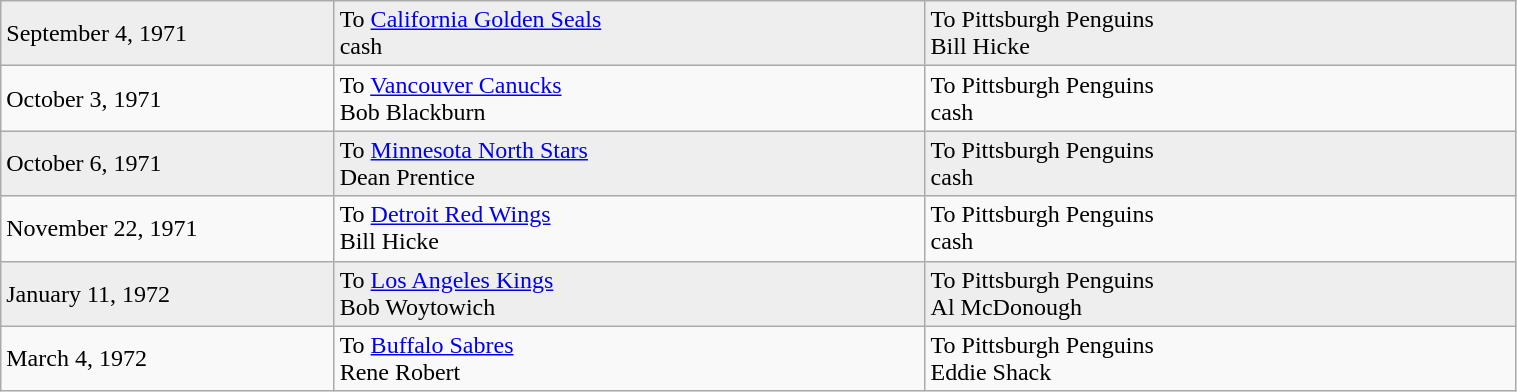<table class="wikitable" style="border:1px solid #999999; width:80%;">
<tr bgcolor="eeeeee">
<td style='width:22%;'>September 4, 1971</td>
<td style='width:39%;' valign='top'>To <a href='#'>California Golden Seals</a><br>cash</td>
<td style='width:39%;' valign='top'>To Pittsburgh Penguins<br>Bill Hicke</td>
</tr>
<tr>
<td style='width:22%;'>October 3, 1971</td>
<td style='width:39%;' valign='top'>To <a href='#'>Vancouver Canucks</a><br>Bob Blackburn</td>
<td style='width:39%;' valign='top'>To Pittsburgh Penguins<br>cash</td>
</tr>
<tr bgcolor="eeeeee">
<td style='width:22%;'>October 6, 1971</td>
<td style='width:39%;' valign='top'>To <a href='#'>Minnesota North Stars</a><br>Dean Prentice</td>
<td style='width:39%;' valign='top'>To Pittsburgh Penguins<br>cash</td>
</tr>
<tr>
<td style='width:22%;'>November 22, 1971</td>
<td style='width:39%;' valign='top'>To <a href='#'>Detroit Red Wings</a><br>Bill Hicke</td>
<td style='width:39%;' valign='top'>To Pittsburgh Penguins<br>cash</td>
</tr>
<tr bgcolor="eeeeee">
<td style='width:22%;'>January 11, 1972</td>
<td style='width:39%;' valign='top'>To <a href='#'>Los Angeles Kings</a><br>Bob Woytowich</td>
<td style='width:39%;' valign='top'>To Pittsburgh Penguins<br>Al McDonough</td>
</tr>
<tr>
<td style='width:22%;'>March 4, 1972</td>
<td style='width:39%;' valign='top'>To <a href='#'>Buffalo Sabres</a><br>Rene Robert</td>
<td style='width:39%;' valign='top'>To Pittsburgh Penguins<br>Eddie Shack</td>
</tr>
</table>
